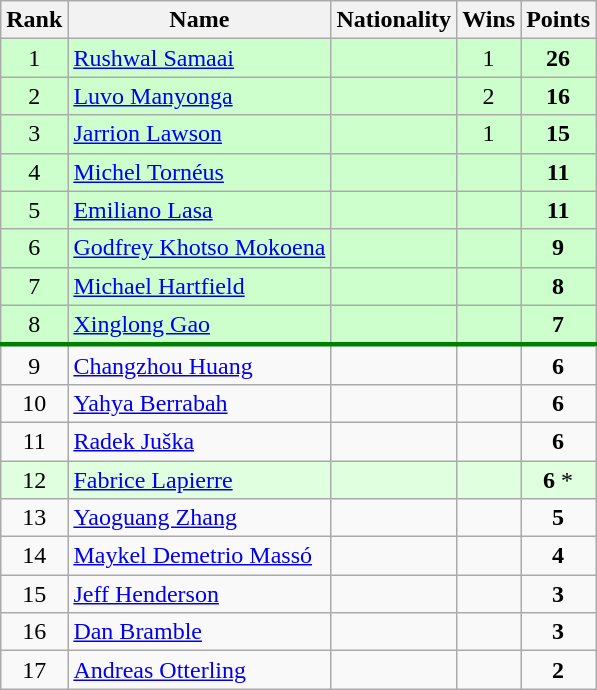<table class="wikitable sortable" style="text-align:center">
<tr>
<th>Rank</th>
<th>Name</th>
<th>Nationality</th>
<th>Wins</th>
<th>Points</th>
</tr>
<tr bgcolor=ccffcc>
<td>1</td>
<td align=left><a href='#'>Rushwal Samaai</a></td>
<td align=left></td>
<td>1</td>
<td><strong>26</strong></td>
</tr>
<tr bgcolor=ccffcc>
<td>2</td>
<td align=left><a href='#'>Luvo Manyonga</a></td>
<td align=left></td>
<td>2</td>
<td><strong>16</strong></td>
</tr>
<tr bgcolor=ccffcc>
<td>3</td>
<td align=left><a href='#'>Jarrion Lawson</a></td>
<td align=left></td>
<td>1</td>
<td><strong>15</strong></td>
</tr>
<tr bgcolor=ccffcc>
<td>4</td>
<td align=left><a href='#'>Michel Tornéus</a></td>
<td align=left></td>
<td></td>
<td><strong>11</strong></td>
</tr>
<tr bgcolor=ccffcc>
<td>5</td>
<td align=left><a href='#'>Emiliano Lasa</a></td>
<td align=left></td>
<td></td>
<td><strong>11</strong></td>
</tr>
<tr bgcolor=ccffcc>
<td>6</td>
<td align=left><a href='#'>Godfrey Khotso Mokoena</a></td>
<td align=left></td>
<td></td>
<td><strong>9</strong></td>
</tr>
<tr bgcolor=ccffcc>
<td>7</td>
<td align=left><a href='#'>Michael Hartfield</a></td>
<td align=left></td>
<td></td>
<td><strong>8</strong></td>
</tr>
<tr bgcolor=ccffcc>
<td>8</td>
<td align=left><a href='#'>Xinglong Gao</a></td>
<td align=left></td>
<td></td>
<td><strong>7</strong></td>
</tr>
<tr style="border-top:3px solid green;">
<td>9</td>
<td align=left><a href='#'>Changzhou Huang</a></td>
<td align=left></td>
<td></td>
<td><strong>6</strong></td>
</tr>
<tr>
<td>10</td>
<td align=left><a href='#'>Yahya Berrabah</a></td>
<td align=left></td>
<td></td>
<td><strong>6</strong></td>
</tr>
<tr>
<td>11</td>
<td align=left><a href='#'>Radek Juška</a></td>
<td align=left></td>
<td></td>
<td><strong>6</strong></td>
</tr>
<tr bgcolor=dfffdf>
<td>12</td>
<td align=left><a href='#'>Fabrice Lapierre</a></td>
<td align=left></td>
<td></td>
<td><strong>6</strong> *</td>
</tr>
<tr>
<td>13</td>
<td align=left><a href='#'>Yaoguang Zhang</a></td>
<td align=left></td>
<td></td>
<td><strong>5</strong></td>
</tr>
<tr>
<td>14</td>
<td align=left><a href='#'>Maykel Demetrio Massó</a></td>
<td align=left></td>
<td></td>
<td><strong>4</strong></td>
</tr>
<tr>
<td>15</td>
<td align=left><a href='#'>Jeff Henderson</a></td>
<td align=left></td>
<td></td>
<td><strong>3</strong></td>
</tr>
<tr>
<td>16</td>
<td align=left><a href='#'>Dan Bramble</a></td>
<td align=left></td>
<td></td>
<td><strong>3</strong></td>
</tr>
<tr>
<td>17</td>
<td align=left><a href='#'>Andreas Otterling</a></td>
<td align=left></td>
<td></td>
<td><strong>2</strong></td>
</tr>
</table>
